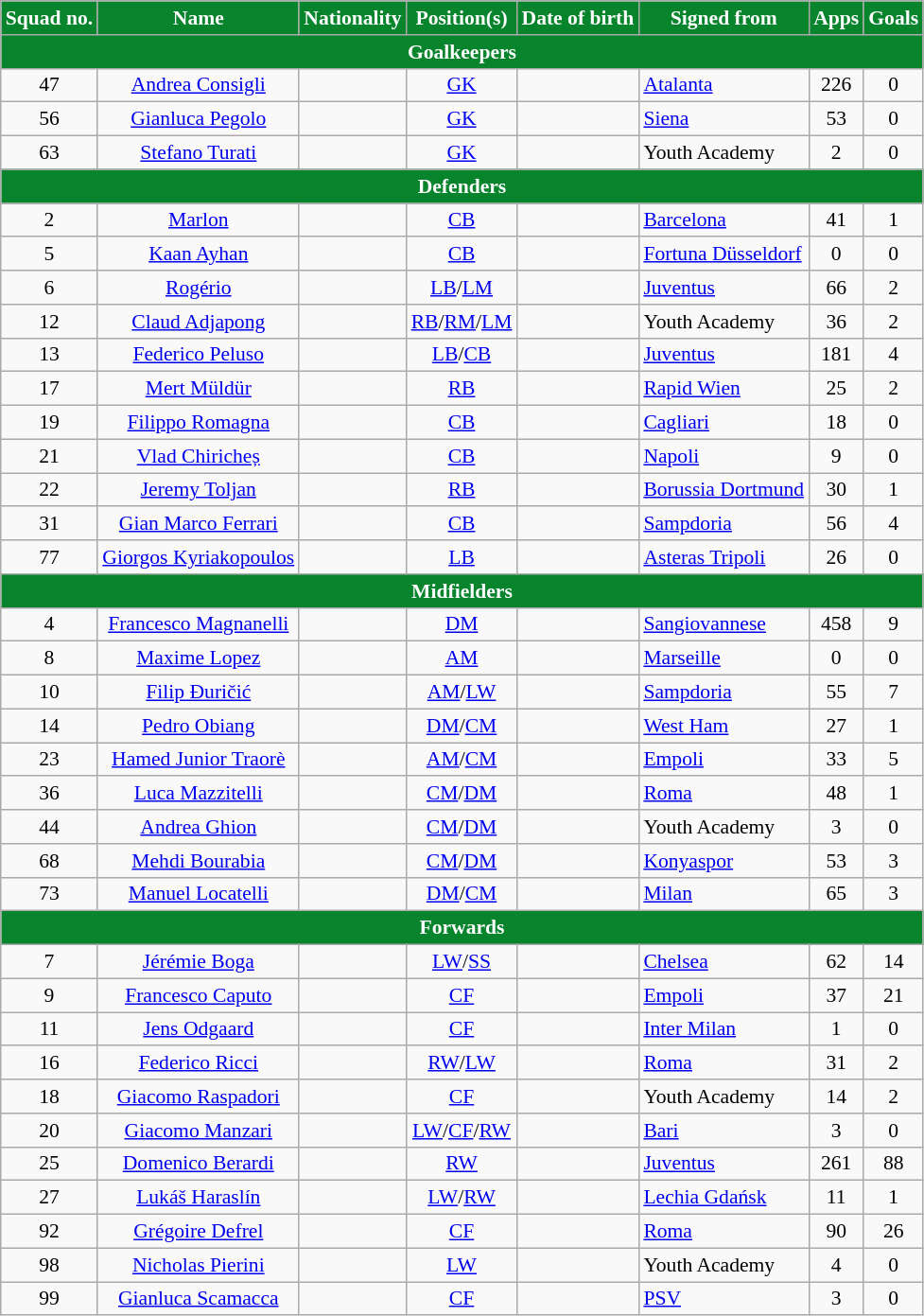<table class="wikitable" style="text-align:center; font-size:90%;">
<tr>
<th style="background:#08842C; color:white; text-align:center;">Squad no.</th>
<th style="background:#08842C; color:white; text-align:center;">Name</th>
<th style="background:#08842C; color:white; text-align:center;">Nationality</th>
<th style="background:#08842C; color:white; text-align:center;">Position(s)</th>
<th style="background:#08842C; color:white; text-align:center;">Date of birth</th>
<th style="background:#08842C; color:white; text-align:center;">Signed from</th>
<th style="background:#08842C; color:white; text-align:center;">Apps</th>
<th style="background:#08842C; color:white; text-align:center;">Goals</th>
</tr>
<tr>
<th colspan="10" style="background:#08842C; color:white; text-align:center"><strong>Goalkeepers</strong></th>
</tr>
<tr>
<td>47</td>
<td><a href='#'>Andrea Consigli</a></td>
<td></td>
<td><a href='#'>GK</a></td>
<td></td>
<td align=left> <a href='#'>Atalanta</a></td>
<td>226</td>
<td>0</td>
</tr>
<tr>
<td>56</td>
<td><a href='#'>Gianluca Pegolo</a></td>
<td></td>
<td><a href='#'>GK</a></td>
<td></td>
<td align=left> <a href='#'>Siena</a></td>
<td>53</td>
<td>0</td>
</tr>
<tr>
<td>63</td>
<td><a href='#'>Stefano Turati</a></td>
<td></td>
<td><a href='#'>GK</a></td>
<td></td>
<td align=left> Youth Academy</td>
<td>2</td>
<td>0</td>
</tr>
<tr>
<th colspan="10" style="background:#08842C; color:white; text-align:center"><strong>Defenders</strong></th>
</tr>
<tr>
<td>2</td>
<td><a href='#'>Marlon</a></td>
<td></td>
<td><a href='#'>CB</a></td>
<td></td>
<td align=left> <a href='#'>Barcelona</a></td>
<td>41</td>
<td>1</td>
</tr>
<tr>
<td>5</td>
<td><a href='#'>Kaan Ayhan</a></td>
<td></td>
<td><a href='#'>CB</a></td>
<td></td>
<td align=left> <a href='#'>Fortuna Düsseldorf</a></td>
<td>0</td>
<td>0</td>
</tr>
<tr>
<td>6</td>
<td><a href='#'>Rogério</a></td>
<td></td>
<td><a href='#'>LB</a>/<a href='#'>LM</a></td>
<td></td>
<td align=left> <a href='#'>Juventus</a></td>
<td>66</td>
<td>2</td>
</tr>
<tr>
<td>12</td>
<td><a href='#'>Claud Adjapong</a></td>
<td></td>
<td><a href='#'>RB</a>/<a href='#'>RM</a>/<a href='#'>LM</a></td>
<td></td>
<td align=left> Youth Academy</td>
<td>36</td>
<td>2</td>
</tr>
<tr>
<td>13</td>
<td><a href='#'>Federico Peluso</a></td>
<td></td>
<td><a href='#'>LB</a>/<a href='#'>CB</a></td>
<td></td>
<td align=left> <a href='#'>Juventus</a></td>
<td>181</td>
<td>4</td>
</tr>
<tr>
<td>17</td>
<td><a href='#'>Mert Müldür</a></td>
<td></td>
<td><a href='#'>RB</a></td>
<td></td>
<td align=left> <a href='#'>Rapid Wien</a></td>
<td>25</td>
<td>2</td>
</tr>
<tr>
<td>19</td>
<td><a href='#'>Filippo Romagna</a></td>
<td></td>
<td><a href='#'>CB</a></td>
<td></td>
<td align=left> <a href='#'>Cagliari</a></td>
<td>18</td>
<td>0</td>
</tr>
<tr>
<td>21</td>
<td><a href='#'>Vlad Chiricheș</a></td>
<td></td>
<td><a href='#'>CB</a></td>
<td></td>
<td align=left> <a href='#'>Napoli</a></td>
<td>9</td>
<td>0</td>
</tr>
<tr>
<td>22</td>
<td><a href='#'>Jeremy Toljan</a></td>
<td></td>
<td><a href='#'>RB</a></td>
<td></td>
<td align=left> <a href='#'>Borussia Dortmund</a></td>
<td>30</td>
<td>1</td>
</tr>
<tr>
<td>31</td>
<td><a href='#'>Gian Marco Ferrari</a></td>
<td></td>
<td><a href='#'>CB</a></td>
<td></td>
<td align=left> <a href='#'>Sampdoria</a></td>
<td>56</td>
<td>4</td>
</tr>
<tr>
<td>77</td>
<td><a href='#'>Giorgos Kyriakopoulos</a></td>
<td></td>
<td><a href='#'>LB</a></td>
<td></td>
<td align=left> <a href='#'>Asteras Tripoli</a></td>
<td>26</td>
<td>0</td>
</tr>
<tr>
<th colspan="10" style="background:#08842C; color:white; text-align:center"><strong>Midfielders</strong></th>
</tr>
<tr>
<td>4</td>
<td><a href='#'>Francesco Magnanelli</a></td>
<td></td>
<td><a href='#'>DM</a></td>
<td></td>
<td align=left> <a href='#'>Sangiovannese</a></td>
<td>458</td>
<td>9</td>
</tr>
<tr>
<td>8</td>
<td><a href='#'>Maxime Lopez</a></td>
<td></td>
<td><a href='#'>AM</a></td>
<td></td>
<td align=left> <a href='#'>Marseille</a></td>
<td>0</td>
<td>0</td>
</tr>
<tr>
<td>10</td>
<td><a href='#'>Filip Đuričić</a></td>
<td></td>
<td><a href='#'>AM</a>/<a href='#'>LW</a></td>
<td></td>
<td align=left> <a href='#'>Sampdoria</a></td>
<td>55</td>
<td>7</td>
</tr>
<tr>
<td>14</td>
<td><a href='#'>Pedro Obiang</a></td>
<td></td>
<td><a href='#'>DM</a>/<a href='#'>CM</a></td>
<td></td>
<td align=left> <a href='#'>West Ham</a></td>
<td>27</td>
<td>1</td>
</tr>
<tr>
<td>23</td>
<td><a href='#'>Hamed Junior Traorè</a></td>
<td></td>
<td><a href='#'>AM</a>/<a href='#'>CM</a></td>
<td></td>
<td align=left> <a href='#'>Empoli</a></td>
<td>33</td>
<td>5</td>
</tr>
<tr>
<td>36</td>
<td><a href='#'>Luca Mazzitelli</a></td>
<td></td>
<td><a href='#'>CM</a>/<a href='#'>DM</a></td>
<td></td>
<td align=left> <a href='#'>Roma</a></td>
<td>48</td>
<td>1</td>
</tr>
<tr>
<td>44</td>
<td><a href='#'>Andrea Ghion</a></td>
<td></td>
<td><a href='#'>CM</a>/<a href='#'>DM</a></td>
<td></td>
<td align=left> Youth Academy</td>
<td>3</td>
<td>0</td>
</tr>
<tr>
<td>68</td>
<td><a href='#'>Mehdi Bourabia</a></td>
<td></td>
<td><a href='#'>CM</a>/<a href='#'>DM</a></td>
<td></td>
<td align=left> <a href='#'>Konyaspor</a></td>
<td>53</td>
<td>3</td>
</tr>
<tr>
<td>73</td>
<td><a href='#'>Manuel Locatelli</a></td>
<td></td>
<td><a href='#'>DM</a>/<a href='#'>CM</a></td>
<td></td>
<td align=left> <a href='#'>Milan</a></td>
<td>65</td>
<td>3</td>
</tr>
<tr>
<th colspan="10" style="background:#08842C; color:white; text-align:center"><strong>Forwards</strong></th>
</tr>
<tr>
<td>7</td>
<td><a href='#'>Jérémie Boga</a></td>
<td></td>
<td><a href='#'>LW</a>/<a href='#'>SS</a></td>
<td></td>
<td align=left> <a href='#'>Chelsea</a></td>
<td>62</td>
<td>14</td>
</tr>
<tr>
<td>9</td>
<td><a href='#'>Francesco Caputo</a></td>
<td></td>
<td><a href='#'>CF</a></td>
<td></td>
<td align=left> <a href='#'>Empoli</a></td>
<td>37</td>
<td>21</td>
</tr>
<tr>
<td>11</td>
<td><a href='#'>Jens Odgaard</a></td>
<td></td>
<td><a href='#'>CF</a></td>
<td></td>
<td align=left> <a href='#'>Inter Milan</a></td>
<td>1</td>
<td>0</td>
</tr>
<tr>
<td>16</td>
<td><a href='#'>Federico Ricci</a></td>
<td></td>
<td><a href='#'>RW</a>/<a href='#'>LW</a></td>
<td></td>
<td align=left> <a href='#'>Roma</a></td>
<td>31</td>
<td>2</td>
</tr>
<tr>
<td>18</td>
<td><a href='#'>Giacomo Raspadori</a></td>
<td></td>
<td><a href='#'>CF</a></td>
<td></td>
<td align=left> Youth Academy</td>
<td>14</td>
<td>2</td>
</tr>
<tr>
<td>20</td>
<td><a href='#'>Giacomo Manzari</a></td>
<td></td>
<td><a href='#'>LW</a>/<a href='#'>CF</a>/<a href='#'>RW</a></td>
<td></td>
<td align=left> <a href='#'>Bari</a></td>
<td>3</td>
<td>0</td>
</tr>
<tr>
<td>25</td>
<td><a href='#'>Domenico Berardi</a></td>
<td></td>
<td><a href='#'>RW</a></td>
<td></td>
<td align=left> <a href='#'>Juventus</a></td>
<td>261</td>
<td>88</td>
</tr>
<tr>
<td>27</td>
<td><a href='#'>Lukáš Haraslín</a></td>
<td></td>
<td><a href='#'>LW</a>/<a href='#'>RW</a></td>
<td></td>
<td align=left> <a href='#'>Lechia Gdańsk</a></td>
<td>11</td>
<td>1</td>
</tr>
<tr>
<td>92</td>
<td><a href='#'>Grégoire Defrel</a></td>
<td></td>
<td><a href='#'>CF</a></td>
<td></td>
<td align=left> <a href='#'>Roma</a></td>
<td>90</td>
<td>26</td>
</tr>
<tr>
<td>98</td>
<td><a href='#'>Nicholas Pierini</a></td>
<td></td>
<td><a href='#'>LW</a></td>
<td></td>
<td align=left> Youth Academy</td>
<td>4</td>
<td>0</td>
</tr>
<tr>
<td>99</td>
<td><a href='#'>Gianluca Scamacca</a></td>
<td></td>
<td><a href='#'>CF</a></td>
<td></td>
<td align=left> <a href='#'>PSV</a></td>
<td>3</td>
<td>0</td>
</tr>
</table>
